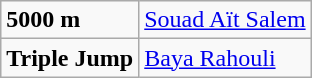<table class="wikitable">
<tr>
<td><strong>5000 m</strong></td>
<td><a href='#'>Souad Aït Salem</a></td>
</tr>
<tr>
<td><strong>Triple Jump</strong></td>
<td><a href='#'>Baya Rahouli</a></td>
</tr>
</table>
